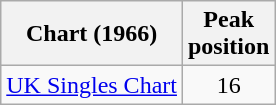<table class="wikitable">
<tr>
<th>Chart (1966)</th>
<th>Peak<br>position</th>
</tr>
<tr>
<td><a href='#'>UK Singles Chart</a></td>
<td align="center">16</td>
</tr>
</table>
